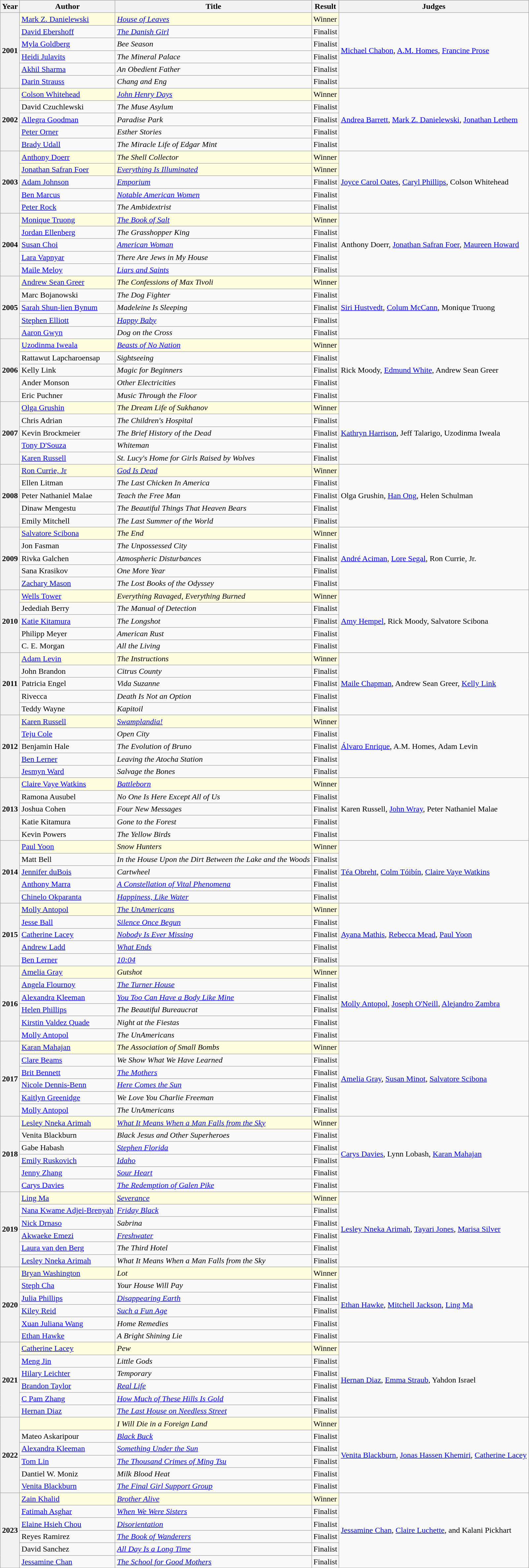<table class="wikitable sortable">
<tr>
<th>Year</th>
<th>Author</th>
<th>Title</th>
<th>Result</th>
<th>Judges</th>
</tr>
<tr>
<th rowspan="6">2001</th>
<td style ="background:lightyellow"><a href='#'>Mark Z. Danielewski</a></td>
<td style="background:lightyellow"><em><a href='#'>House of Leaves</a></em></td>
<td style ="background:lightyellow">Winner</td>
<td rowspan="6"><a href='#'>Michael Chabon</a>, <a href='#'>A.M. Homes</a>, <a href='#'>Francine Prose</a></td>
</tr>
<tr>
<td><a href='#'>David Ebershoff</a></td>
<td><em><a href='#'>The Danish Girl</a></em></td>
<td>Finalist</td>
</tr>
<tr>
<td><a href='#'>Myla Goldberg</a></td>
<td><em>Bee Season</em></td>
<td>Finalist</td>
</tr>
<tr>
<td><a href='#'>Heidi Julavits</a></td>
<td><em>The Mineral Palace</em></td>
<td>Finalist</td>
</tr>
<tr>
<td><a href='#'>Akhil Sharma</a></td>
<td><em>An Obedient Father</em></td>
<td>Finalist</td>
</tr>
<tr>
<td><a href='#'>Darin Strauss</a></td>
<td><em>Chang and Eng</em></td>
<td>Finalist</td>
</tr>
<tr>
<th rowspan="5">2002</th>
<td style="background:lightyellow"><a href='#'>Colson Whitehead</a></td>
<td style="background:lightyellow"><em><a href='#'>John Henry Days</a></em></td>
<td style="background:lightyellow">Winner </td>
<td rowspan="5"><a href='#'>Andrea Barrett</a>, <a href='#'>Mark Z. Danielewski</a>, <a href='#'>Jonathan Lethem</a></td>
</tr>
<tr>
<td>David Czuchlewski</td>
<td><em>The Muse Asylum</em></td>
<td>Finalist</td>
</tr>
<tr>
<td><a href='#'>Allegra Goodman</a></td>
<td><em>Paradise Park</em></td>
<td>Finalist</td>
</tr>
<tr>
<td><a href='#'>Peter Orner</a></td>
<td><em>Esther Stories</em></td>
<td>Finalist</td>
</tr>
<tr>
<td><a href='#'>Brady Udall</a></td>
<td><em>The Miracle Life of Edgar Mint</em></td>
<td>Finalist</td>
</tr>
<tr>
<th rowspan="5">2003</th>
<td style="background:lightyellow"><a href='#'>Anthony Doerr</a></td>
<td style="background:lightyellow"><em>The Shell Collector</em></td>
<td style="background:lightyellow">Winner </td>
<td rowspan="5"><a href='#'>Joyce Carol Oates</a>, <a href='#'>Caryl Phillips</a>, Colson Whitehead</td>
</tr>
<tr>
<td style="background:lightyellow"><a href='#'>Jonathan Safran Foer</a></td>
<td style="background:lightyellow"><em><a href='#'>Everything Is Illuminated</a></em></td>
<td style="background:lightyellow">Winner </td>
</tr>
<tr>
<td><a href='#'>Adam Johnson</a></td>
<td><em><a href='#'>Emporium</a></em></td>
<td>Finalist</td>
</tr>
<tr>
<td><a href='#'>Ben Marcus</a></td>
<td><em><a href='#'>Notable American Women</a></em></td>
<td>Finalist</td>
</tr>
<tr>
<td><a href='#'>Peter Rock</a></td>
<td><em>The Ambidextrist</em></td>
<td>Finalist</td>
</tr>
<tr>
<th rowspan="5">2004</th>
<td style="background:lightyellow"><a href='#'>Monique Truong</a></td>
<td style="background:lightyellow"><em><a href='#'>The Book of Salt</a></em></td>
<td style="background:lightyellow">Winner </td>
<td rowspan="5">Anthony Doerr, <a href='#'>Jonathan Safran Foer</a>, <a href='#'>Maureen Howard</a></td>
</tr>
<tr>
<td><a href='#'>Jordan Ellenberg</a></td>
<td><em>The Grasshopper King</em></td>
<td>Finalist</td>
</tr>
<tr>
<td><a href='#'>Susan Choi</a></td>
<td><em><a href='#'>American Woman</a></em></td>
<td>Finalist</td>
</tr>
<tr>
<td><a href='#'>Lara Vapnyar</a></td>
<td><em>There Are Jews in My House</em></td>
<td>Finalist</td>
</tr>
<tr>
<td><a href='#'>Maile Meloy</a></td>
<td><em><a href='#'>Liars and Saints</a></em></td>
<td>Finalist</td>
</tr>
<tr>
<th rowspan="5">2005</th>
<td style="background:lightyellow"><a href='#'>Andrew Sean Greer</a></td>
<td style="background:lightyellow"><em>The Confessions of Max Tivoli</em></td>
<td style="background:lightyellow">Winner </td>
<td rowspan="5"><a href='#'>Siri Hustvedt</a>, <a href='#'>Colum McCann</a>, Monique Truong</td>
</tr>
<tr>
<td>Marc Bojanowski</td>
<td><em>The Dog Fighter</em></td>
<td>Finalist</td>
</tr>
<tr>
<td><a href='#'>Sarah Shun-lien Bynum</a></td>
<td><em>Madeleine Is Sleeping</em></td>
<td>Finalist</td>
</tr>
<tr>
<td><a href='#'>Stephen Elliott</a></td>
<td><em><a href='#'>Happy Baby</a></em></td>
<td>Finalist</td>
</tr>
<tr>
<td><a href='#'>Aaron Gwyn</a></td>
<td><em>Dog on the Cross</em></td>
<td>Finalist</td>
</tr>
<tr>
<th rowspan="5">2006</th>
<td style="background:lightyellow"><a href='#'>Uzodinma Iweala</a></td>
<td style="background:lightyellow"><em><a href='#'>Beasts of No Nation</a></em></td>
<td style="background:lightyellow">Winner </td>
<td rowspan="5">Rick Moody, <a href='#'>Edmund White</a>, Andrew Sean Greer</td>
</tr>
<tr>
<td>Rattawut Lapcharoensap</td>
<td><em>Sightseeing</em></td>
<td>Finalist</td>
</tr>
<tr>
<td>Kelly Link</td>
<td><em>Magic for Beginners</em></td>
<td>Finalist</td>
</tr>
<tr>
<td>Ander Monson</td>
<td><em>Other Electricities</em></td>
<td>Finalist</td>
</tr>
<tr>
<td>Eric Puchner</td>
<td><em>Music Through the Floor</em></td>
<td>Finalist</td>
</tr>
<tr>
<th rowspan="5">2007</th>
<td style="background:lightyellow"><a href='#'>Olga Grushin</a></td>
<td style="background:lightyellow"><em>The Dream Life of Sukhanov</em></td>
<td style="background:lightyellow">Winner </td>
<td rowspan="5"><a href='#'>Kathryn Harrison</a>, Jeff Talarigo, Uzodinma Iweala</td>
</tr>
<tr>
<td>Chris Adrian</td>
<td><em>The Children's Hospital</em></td>
<td>Finalist</td>
</tr>
<tr>
<td>Kevin Brockmeier</td>
<td><em>The Brief History of the Dead</em></td>
<td>Finalist</td>
</tr>
<tr>
<td><a href='#'>Tony D'Souza</a></td>
<td><em>Whiteman</em></td>
<td>Finalist</td>
</tr>
<tr>
<td><a href='#'>Karen Russell</a></td>
<td><em>St. Lucy's Home for Girls Raised by Wolves</em></td>
<td>Finalist</td>
</tr>
<tr>
<th rowspan="5">2008</th>
<td style="background:lightyellow"><a href='#'>Ron Currie, Jr</a></td>
<td style="background:lightyellow"><em><a href='#'>God Is Dead</a></em></td>
<td style="background:lightyellow">Winner </td>
<td rowspan="5">Olga Grushin, <a href='#'>Han Ong</a>, Helen Schulman</td>
</tr>
<tr>
<td>Ellen Litman</td>
<td><em>The Last Chicken In America</em></td>
<td>Finalist</td>
</tr>
<tr>
<td>Peter Nathaniel Malae</td>
<td><em>Teach the Free Man</em></td>
<td>Finalist</td>
</tr>
<tr>
<td>Dinaw Mengestu</td>
<td><em>The Beautiful Things That Heaven Bears</em></td>
<td>Finalist</td>
</tr>
<tr>
<td>Emily Mitchell</td>
<td><em>The Last Summer of the World</em></td>
<td>Finalist</td>
</tr>
<tr>
<th rowspan="5">2009</th>
<td style="background:lightyellow"><a href='#'>Salvatore Scibona</a></td>
<td style="background:lightyellow"><em>The End</em></td>
<td style="background:lightyellow">Winner </td>
<td rowspan="5"><a href='#'>André Aciman</a>, <a href='#'>Lore Segal</a>, Ron Currie, Jr.</td>
</tr>
<tr>
<td>Jon Fasman</td>
<td><em>The Unpossessed City</em></td>
<td>Finalist</td>
</tr>
<tr>
<td>Rivka Galchen</td>
<td><em>Atmospheric Disturbances</em></td>
<td>Finalist</td>
</tr>
<tr>
<td>Sana Krasikov</td>
<td><em>One More Year</em></td>
<td>Finalist</td>
</tr>
<tr>
<td><a href='#'>Zachary Mason</a></td>
<td><em>The Lost Books of the Odyssey</em></td>
<td>Finalist</td>
</tr>
<tr>
<th rowspan="5">2010</th>
<td style="background:lightyellow"><a href='#'>Wells Tower</a></td>
<td style="background:lightyellow"><em>Everything Ravaged, Everything Burned</em></td>
<td style="background:lightyellow">Winner </td>
<td rowspan="5"><a href='#'>Amy Hempel</a>, Rick Moody, Salvatore Scibona</td>
</tr>
<tr>
<td>Jedediah Berry</td>
<td><em>The Manual of Detection</em></td>
<td>Finalist</td>
</tr>
<tr>
<td><a href='#'>Katie Kitamura</a></td>
<td><em>The Longshot</em></td>
<td>Finalist</td>
</tr>
<tr>
<td>Philipp Meyer</td>
<td><em>American Rust</em></td>
<td>Finalist</td>
</tr>
<tr>
<td>C. E. Morgan</td>
<td><em>All the Living</em></td>
<td>Finalist</td>
</tr>
<tr>
<th rowspan="5">2011</th>
<td style="background:lightyellow"><a href='#'>Adam Levin</a></td>
<td style="background:lightyellow"><em>The Instructions</em></td>
<td style="background:lightyellow">Winner </td>
<td rowspan="5"><a href='#'>Maile Chapman</a>, Andrew Sean Greer, <a href='#'>Kelly Link</a></td>
</tr>
<tr>
<td>John Brandon</td>
<td><em>Citrus County</em></td>
<td>Finalist</td>
</tr>
<tr>
<td>Patricia Engel</td>
<td><em>Vida Suzanne</em></td>
<td>Finalist</td>
</tr>
<tr>
<td>Rivecca</td>
<td><em>Death Is Not an Option</em></td>
<td>Finalist</td>
</tr>
<tr>
<td>Teddy Wayne</td>
<td><em>Kapitoil</em></td>
<td>Finalist</td>
</tr>
<tr>
<th rowspan="5">2012</th>
<td style="background:lightyellow"><a href='#'>Karen Russell</a></td>
<td style="background:lightyellow"><em><a href='#'>Swamplandia!</a></em></td>
<td style="background:lightyellow">Winner </td>
<td rowspan="5"><a href='#'>Álvaro Enrique</a>, A.M. Homes, Adam Levin</td>
</tr>
<tr>
<td><a href='#'>Teju Cole</a></td>
<td><em>Open City</em></td>
<td>Finalist</td>
</tr>
<tr>
<td>Benjamin Hale</td>
<td><em>The Evolution of Bruno</em></td>
<td>Finalist</td>
</tr>
<tr>
<td><a href='#'>Ben Lerner</a></td>
<td><em>Leaving the Atocha Station</em></td>
<td>Finalist</td>
</tr>
<tr>
<td><a href='#'>Jesmyn Ward</a></td>
<td><em>Salvage the Bones</em></td>
<td>Finalist</td>
</tr>
<tr>
<th rowspan="5">2013</th>
<td style="background:lightyellow"><a href='#'>Claire Vaye Watkins</a></td>
<td style="background:lightyellow"><em><a href='#'>Battleborn</a></em></td>
<td style="background:lightyellow">Winner </td>
<td rowspan="5">Karen Russell, <a href='#'>John Wray</a>, Peter Nathaniel Malae</td>
</tr>
<tr>
<td>Ramona Ausubel</td>
<td><em>No One Is Here Except All of Us</em></td>
<td>Finalist</td>
</tr>
<tr>
<td>Joshua Cohen</td>
<td><em>Four New Messages</em></td>
<td>Finalist</td>
</tr>
<tr>
<td>Katie Kitamura</td>
<td><em>Gone to the Forest</em></td>
<td>Finalist</td>
</tr>
<tr>
<td>Kevin Powers</td>
<td><em>The Yellow Birds</em></td>
<td>Finalist</td>
</tr>
<tr>
<th rowspan="5">2014</th>
<td style="background:lightyellow"><a href='#'>Paul Yoon</a></td>
<td style="background:lightyellow"><em>Snow Hunters</em></td>
<td style="background:lightyellow">Winner </td>
<td rowspan="5"><a href='#'>Téa Obreht</a>, <a href='#'>Colm Tóibín</a>, <a href='#'>Claire Vaye Watkins</a></td>
</tr>
<tr>
<td>Matt Bell</td>
<td><em>In the House Upon the Dirt Between the Lake and the Woods</em></td>
<td>Finalist</td>
</tr>
<tr>
<td><a href='#'>Jennifer duBois</a></td>
<td><em>Cartwheel</em></td>
<td>Finalist</td>
</tr>
<tr>
<td><a href='#'>Anthony Marra</a></td>
<td><em><a href='#'>A Constellation of Vital Phenomena</a></em></td>
<td>Finalist</td>
</tr>
<tr>
<td><a href='#'>Chinelo Okparanta</a></td>
<td><em><a href='#'>Happiness, Like Water</a></em></td>
<td>Finalist</td>
</tr>
<tr>
<th rowspan="5">2015</th>
<td style="background:lightyellow"><a href='#'>Molly Antopol</a></td>
<td style="background:lightyellow"><em><a href='#'>The UnAmericans</a></em></td>
<td style="background:lightyellow">Winner</td>
<td rowspan="5"><a href='#'>Ayana Mathis</a>, <a href='#'>Rebecca Mead</a>, <a href='#'>Paul Yoon</a></td>
</tr>
<tr>
<td><a href='#'>Jesse Ball</a></td>
<td><em><a href='#'>Silence Once Begun</a></em></td>
<td>Finalist</td>
</tr>
<tr>
<td><a href='#'>Catherine Lacey</a></td>
<td><em><a href='#'>Nobody Is Ever Missing</a></em></td>
<td>Finalist</td>
</tr>
<tr>
<td><a href='#'>Andrew Ladd</a></td>
<td><em><a href='#'>What Ends</a></em></td>
<td>Finalist</td>
</tr>
<tr>
<td><a href='#'>Ben Lerner</a></td>
<td><em><a href='#'>10:04</a></em></td>
<td>Finalist</td>
</tr>
<tr>
<th rowspan="6">2016</th>
<td style="background:lightyellow"><a href='#'>Amelia Gray</a></td>
<td style="background:lightyellow"><em>Gutshot</em></td>
<td style="background:lightyellow">Winner</td>
<td rowspan="6"><a href='#'>Molly Antopol</a>, <a href='#'>Joseph O'Neill</a>, <a href='#'>Alejandro Zambra</a></td>
</tr>
<tr>
<td><a href='#'>Angela Flournoy</a></td>
<td><em><a href='#'>The Turner House</a></em></td>
<td>Finalist</td>
</tr>
<tr>
<td><a href='#'>Alexandra Kleeman</a></td>
<td><em><a href='#'>You Too Can Have a Body Like Mine</a></em></td>
<td>Finalist</td>
</tr>
<tr>
<td><a href='#'>Helen Phillips</a></td>
<td><em>The Beautiful Bureaucrat</em></td>
<td>Finalist</td>
</tr>
<tr>
<td><a href='#'>Kirstin Valdez Quade</a></td>
<td><em>Night at the Fiestas</em></td>
<td>Finalist</td>
</tr>
<tr>
<td><a href='#'>Molly Antopol</a></td>
<td><em>The UnAmericans</em></td>
<td>Finalist</td>
</tr>
<tr>
<th rowspan="6">2017</th>
<td style="background:lightyellow"><a href='#'>Karan Mahajan</a></td>
<td style="background:lightyellow"><em>The Association of Small Bombs</em></td>
<td style="background:lightyellow">Winner</td>
<td rowspan="6"><a href='#'>Amelia Gray</a>, <a href='#'>Susan Minot</a>, <a href='#'>Salvatore Scibona</a></td>
</tr>
<tr>
<td><a href='#'>Clare Beams</a></td>
<td><em>We Show What We Have Learned</em></td>
<td>Finalist</td>
</tr>
<tr>
<td><a href='#'>Brit Bennett</a></td>
<td><em><a href='#'>The Mothers</a></em></td>
<td>Finalist</td>
</tr>
<tr>
<td><a href='#'>Nicole Dennis-Benn</a></td>
<td><em><a href='#'>Here Comes the Sun</a></em></td>
<td>Finalist</td>
</tr>
<tr>
<td><a href='#'>Kaitlyn Greenidge</a></td>
<td><em>We Love You Charlie Freeman</em></td>
<td>Finalist</td>
</tr>
<tr>
<td><a href='#'>Molly Antopol</a></td>
<td><em>The UnAmericans</em></td>
<td>Finalist</td>
</tr>
<tr>
<th rowspan="6">2018</th>
<td style="background:lightyellow"><a href='#'>Lesley Nneka Arimah</a></td>
<td style="background:lightyellow"><em><a href='#'>What It Means When a Man Falls from the Sky</a></em></td>
<td style="background:lightyellow">Winner</td>
<td rowspan="6"><a href='#'>Carys Davies</a>, Lynn Lobash, <a href='#'>Karan Mahajan</a></td>
</tr>
<tr>
<td>Venita Blackburn</td>
<td><em>Black Jesus and Other Superheroes</em></td>
<td>Finalist</td>
</tr>
<tr>
<td>Gabe Habash</td>
<td><em><a href='#'>Stephen Florida</a></em></td>
<td>Finalist</td>
</tr>
<tr>
<td><a href='#'>Emily Ruskovich</a></td>
<td><em><a href='#'>Idaho</a></em></td>
<td>Finalist</td>
</tr>
<tr>
<td><a href='#'>Jenny Zhang</a></td>
<td><em><a href='#'>Sour Heart</a></em></td>
<td>Finalist</td>
</tr>
<tr>
<td><a href='#'>Carys Davies</a></td>
<td><em><a href='#'>The Redemption of Galen Pike</a></em></td>
<td>Finalist</td>
</tr>
<tr>
<th rowspan="6">2019</th>
<td style="background:lightyellow"><a href='#'>Ling Ma</a></td>
<td style="background:lightyellow"><em><a href='#'>Severance</a></em></td>
<td style="background:lightyellow">Winner</td>
<td rowspan="6"><a href='#'>Lesley Nneka Arimah</a>, <a href='#'>Tayari Jones</a>, <a href='#'>Marisa Silver</a></td>
</tr>
<tr>
<td><a href='#'>Nana Kwame Adjei-Brenyah</a></td>
<td><em><a href='#'>Friday Black</a></em></td>
<td>Finalist</td>
</tr>
<tr>
<td><a href='#'>Nick Drnaso</a></td>
<td><em>Sabrina</em></td>
<td>Finalist</td>
</tr>
<tr>
<td><a href='#'>Akwaeke Emezi</a></td>
<td><em><a href='#'>Freshwater</a></em></td>
<td>Finalist</td>
</tr>
<tr>
<td><a href='#'>Laura van den Berg</a></td>
<td><em>The Third Hotel</em></td>
<td>Finalist</td>
</tr>
<tr>
<td><a href='#'>Lesley Nneka Arimah</a></td>
<td><em>What It Means When a Man Falls from the Sky</em></td>
<td>Finalist</td>
</tr>
<tr>
<th rowspan="6">2020</th>
<td style="background:lightyellow"><a href='#'>Bryan Washington</a></td>
<td style="background:lightyellow"><em>Lot</em></td>
<td style="background:lightyellow">Winner</td>
<td rowspan="6"><a href='#'>Ethan Hawke</a>, <a href='#'>Mitchell Jackson</a>, <a href='#'>Ling Ma</a></td>
</tr>
<tr>
<td><a href='#'>Steph Cha</a></td>
<td><em>Your House Will Pay</em></td>
<td>Finalist</td>
</tr>
<tr>
<td><a href='#'>Julia Phillips</a></td>
<td><em><a href='#'>Disappearing Earth</a></em></td>
<td>Finalist</td>
</tr>
<tr>
<td><a href='#'>Kiley Reid</a></td>
<td><em><a href='#'>Such a Fun Age</a></em></td>
<td>Finalist</td>
</tr>
<tr>
<td><a href='#'>Xuan Juliana Wang</a></td>
<td><em>Home Remedies</em></td>
<td>Finalist</td>
</tr>
<tr>
<td><a href='#'>Ethan Hawke</a></td>
<td><em>A Bright Shining Lie</em></td>
<td>Finalist</td>
</tr>
<tr>
<th rowspan="6">2021</th>
<td style="background:lightyellow"><a href='#'>Catherine Lacey</a></td>
<td style="background:lightyellow"><em>Pew</em></td>
<td style="background:lightyellow">Winner</td>
<td rowspan="6"><a href='#'>Hernan Diaz</a>, <a href='#'>Emma Straub</a>, Yahdon Israel</td>
</tr>
<tr>
<td><a href='#'>Meng Jin</a></td>
<td><em>Little Gods</em></td>
<td>Finalist</td>
</tr>
<tr>
<td><a href='#'>Hilary Leichter</a></td>
<td><em>Temporary</em></td>
<td>Finalist</td>
</tr>
<tr>
<td><a href='#'>Brandon Taylor</a></td>
<td><em><a href='#'>Real Life</a></em></td>
<td>Finalist</td>
</tr>
<tr>
<td><a href='#'>C Pam Zhang</a></td>
<td><em><a href='#'>How Much of These Hills Is Gold</a></em></td>
<td>Finalist</td>
</tr>
<tr>
<td><a href='#'>Hernan Diaz</a></td>
<td><em><a href='#'>The Last House on Needless Street</a></em></td>
<td>Finalist</td>
</tr>
<tr>
<th rowspan="6">2022</th>
<td style="background:lightyellow"></td>
<td style="background:lightyellow"><em>I Will Die in a Foreign Land</em></td>
<td style="background:lightyellow">Winner</td>
<td rowspan="6"><a href='#'>Venita Blackburn</a>, <a href='#'>Jonas Hassen Khemiri</a>, <a href='#'>Catherine Lacey</a></td>
</tr>
<tr>
<td>Mateo Askaripour</td>
<td><em><a href='#'>Black Buck</a></em></td>
<td>Finalist</td>
</tr>
<tr>
<td><a href='#'>Alexandra Kleeman</a></td>
<td><em><a href='#'>Something Under the Sun</a></em></td>
<td>Finalist</td>
</tr>
<tr>
<td><a href='#'>Tom Lin</a></td>
<td><em><a href='#'>The Thousand Crimes of Ming Tsu</a></em></td>
<td>Finalist</td>
</tr>
<tr>
<td>Dantiel W. Moniz</td>
<td><em>Milk Blood Heat</em></td>
<td>Finalist</td>
</tr>
<tr>
<td><a href='#'>Venita Blackburn</a></td>
<td><em><a href='#'>The Final Girl Support Group</a></em></td>
<td>Finalist</td>
</tr>
<tr>
<th rowspan="6">2023</th>
<td style="background:lightyellow"><a href='#'>Zain Khalid</a></td>
<td style="background:lightyellow"><em><a href='#'>Brother Alive</a></em></td>
<td style="background:lightyellow">Winner</td>
<td rowspan="6"><a href='#'>Jessamine Chan</a>, <a href='#'>Claire Luchette</a>, and Kalani Pickhart</td>
</tr>
<tr>
<td><a href='#'>Fatimah Asghar</a></td>
<td><em><a href='#'>When We Were Sisters</a></em></td>
<td>Finalist</td>
</tr>
<tr>
<td><a href='#'>Elaine Hsieh Chou</a></td>
<td><em><a href='#'>Disorientation</a></em></td>
<td>Finalist</td>
</tr>
<tr>
<td>Reyes Ramirez</td>
<td><em><a href='#'>The Book of Wanderers</a></em></td>
<td>Finalist</td>
</tr>
<tr>
<td>David Sanchez</td>
<td><em><a href='#'>All Day Is a Long Time</a></em></td>
<td>Finalist</td>
</tr>
<tr>
<td><a href='#'>Jessamine Chan</a></td>
<td><em><a href='#'>The School for Good Mothers</a></em></td>
<td>Finalist</td>
</tr>
</table>
